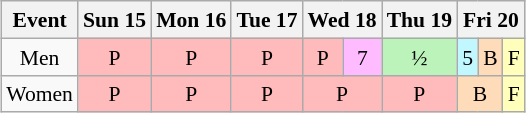<table class="wikitable" style="margin:0.5em auto; font-size:90%; line-height:1.25em; text-align:center">
<tr>
<th>Event</th>
<th>Sun 15</th>
<th>Mon 16</th>
<th>Tue 17</th>
<th colspan=2>Wed 18</th>
<th>Thu 19</th>
<th colspan=3>Fri 20</th>
</tr>
<tr>
<td>Men</td>
<td bgcolor="#FFBBBB">P</td>
<td bgcolor="#FFBBBB">P</td>
<td bgcolor="#FFBBBB">P</td>
<td bgcolor="#FFBBBB">P</td>
<td bgcolor="#FFBBFF">7</td>
<td bgcolor="#BBF3BB">½</td>
<td bgcolor="#c1f7ff">5</td>
<td bgcolor="#FEDCBA">B</td>
<td bgcolor="#FFFFBB">F</td>
</tr>
<tr>
<td>Women</td>
<td bgcolor="#FFBBBB">P</td>
<td bgcolor="#FFBBBB">P</td>
<td bgcolor="#FFBBBB">P</td>
<td colspan=2 bgcolor="#FFBBBB">P</td>
<td bgcolor="#FFBBBB">P</td>
<td colspan=2 bgcolor="#FEDCBA">B</td>
<td bgcolor="#FFFFBB">F</td>
</tr>
</table>
